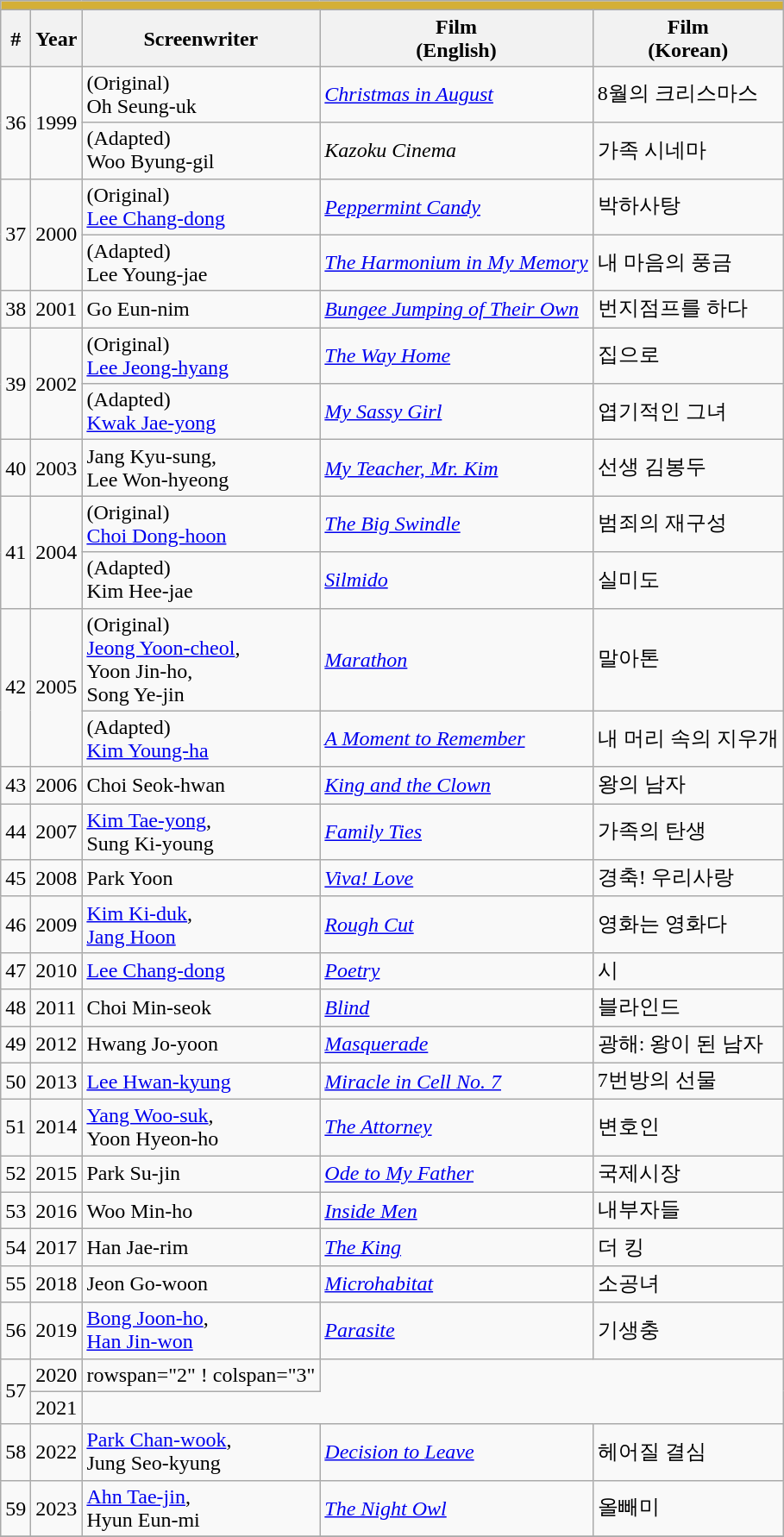<table class="wikitable collapsible collapsed">
<tr>
<th colspan="5" style="background: #D4AF37;"></th>
</tr>
<tr>
<th>#</th>
<th>Year</th>
<th>Screenwriter</th>
<th>Film<br>(English)</th>
<th>Film<br>(Korean)</th>
</tr>
<tr>
<td rowspan="2">36</td>
<td rowspan="2">1999</td>
<td>(Original)<br>Oh Seung-uk</td>
<td><em><a href='#'>Christmas in August</a></em></td>
<td>8월의 크리스마스</td>
</tr>
<tr>
<td>(Adapted)<br>Woo Byung-gil</td>
<td><em>Kazoku Cinema</em></td>
<td>가족 시네마</td>
</tr>
<tr>
<td rowspan="2">37</td>
<td rowspan="2">2000</td>
<td>(Original)<br><a href='#'>Lee Chang-dong</a></td>
<td><em><a href='#'>Peppermint Candy</a></em></td>
<td>박하사탕</td>
</tr>
<tr>
<td>(Adapted)<br>Lee Young-jae</td>
<td><em><a href='#'>The Harmonium in My Memory</a></em></td>
<td>내 마음의 풍금</td>
</tr>
<tr>
<td>38</td>
<td>2001</td>
<td>Go Eun-nim</td>
<td><em><a href='#'>Bungee Jumping of Their Own</a></em></td>
<td>번지점프를 하다</td>
</tr>
<tr>
<td rowspan="2">39</td>
<td rowspan="2">2002</td>
<td>(Original)<br><a href='#'>Lee Jeong-hyang</a></td>
<td><em><a href='#'>The Way Home</a></em></td>
<td>집으로</td>
</tr>
<tr>
<td>(Adapted)<br><a href='#'>Kwak Jae-yong</a></td>
<td><em><a href='#'>My Sassy Girl</a></em></td>
<td>엽기적인 그녀</td>
</tr>
<tr>
<td>40</td>
<td>2003</td>
<td>Jang Kyu-sung,<br>Lee Won-hyeong</td>
<td><em><a href='#'>My Teacher, Mr. Kim</a></em></td>
<td>선생 김봉두</td>
</tr>
<tr>
<td rowspan="2">41</td>
<td rowspan="2">2004</td>
<td>(Original)<br><a href='#'>Choi Dong-hoon</a></td>
<td><em><a href='#'>The Big Swindle</a></em></td>
<td>범죄의 재구성</td>
</tr>
<tr>
<td>(Adapted)<br>Kim Hee-jae</td>
<td><em><a href='#'>Silmido</a></em></td>
<td>실미도</td>
</tr>
<tr>
<td rowspan="2">42</td>
<td rowspan="2">2005</td>
<td>(Original)<br><a href='#'>Jeong Yoon-cheol</a>,<br>Yoon Jin-ho,<br>Song Ye-jin</td>
<td><em><a href='#'>Marathon</a></em></td>
<td>말아톤</td>
</tr>
<tr>
<td>(Adapted)<br><a href='#'>Kim Young-ha</a></td>
<td><em><a href='#'>A Moment to Remember</a></em></td>
<td>내 머리 속의 지우개</td>
</tr>
<tr>
<td>43</td>
<td>2006</td>
<td>Choi Seok-hwan</td>
<td><em><a href='#'>King and the Clown</a></em></td>
<td>왕의 남자</td>
</tr>
<tr>
<td>44</td>
<td>2007</td>
<td><a href='#'>Kim Tae-yong</a>,<br>Sung Ki-young</td>
<td><em><a href='#'>Family Ties</a></em></td>
<td>가족의 탄생</td>
</tr>
<tr>
<td>45</td>
<td>2008</td>
<td>Park Yoon</td>
<td><em><a href='#'>Viva! Love</a></em></td>
<td>경축! 우리사랑</td>
</tr>
<tr>
<td>46</td>
<td>2009</td>
<td><a href='#'>Kim Ki-duk</a>,<br><a href='#'>Jang Hoon</a></td>
<td><em><a href='#'>Rough Cut</a></em></td>
<td>영화는 영화다</td>
</tr>
<tr>
<td>47</td>
<td>2010</td>
<td><a href='#'>Lee Chang-dong</a></td>
<td><em><a href='#'>Poetry</a></em></td>
<td>시</td>
</tr>
<tr>
<td>48</td>
<td>2011</td>
<td>Choi Min-seok</td>
<td><em><a href='#'>Blind</a></em></td>
<td>블라인드</td>
</tr>
<tr>
<td>49</td>
<td>2012</td>
<td>Hwang Jo-yoon</td>
<td><em><a href='#'>Masquerade</a></em></td>
<td>광해: 왕이 된 남자</td>
</tr>
<tr>
<td>50</td>
<td>2013</td>
<td><a href='#'>Lee Hwan-kyung</a></td>
<td><em><a href='#'>Miracle in Cell No. 7</a></em></td>
<td>7번방의 선물</td>
</tr>
<tr>
<td>51</td>
<td>2014</td>
<td><a href='#'>Yang Woo-suk</a>,<br>Yoon Hyeon-ho</td>
<td><em><a href='#'>The Attorney</a></em></td>
<td>변호인</td>
</tr>
<tr>
<td>52</td>
<td>2015</td>
<td>Park Su-jin</td>
<td><em><a href='#'>Ode to My Father</a></em></td>
<td>국제시장</td>
</tr>
<tr>
<td>53</td>
<td>2016</td>
<td>Woo Min-ho</td>
<td><em><a href='#'>Inside Men</a></em></td>
<td>내부자들</td>
</tr>
<tr>
<td>54</td>
<td>2017</td>
<td>Han Jae-rim</td>
<td><em><a href='#'>The King</a></em></td>
<td>더 킹</td>
</tr>
<tr>
<td>55</td>
<td>2018</td>
<td>Jeon Go-woon</td>
<td><em><a href='#'>Microhabitat</a></em></td>
<td>소공녀</td>
</tr>
<tr>
<td>56</td>
<td>2019</td>
<td><a href='#'>Bong Joon-ho</a>,<br><a href='#'>Han Jin-won</a></td>
<td><em><a href='#'>Parasite</a></em></td>
<td>기생충</td>
</tr>
<tr>
<td rowspan="2">57</td>
<td>2020</td>
<td>rowspan="2" ! colspan="3" </td>
</tr>
<tr>
<td>2021</td>
</tr>
<tr>
<td>58</td>
<td>2022</td>
<td><a href='#'>Park Chan-wook</a>,<br>Jung Seo-kyung</td>
<td><em><a href='#'>Decision to Leave</a></em></td>
<td>헤어질 결심</td>
</tr>
<tr>
<td>59</td>
<td>2023</td>
<td><a href='#'>Ahn Tae-jin</a>,<br>Hyun Eun-mi</td>
<td><em><a href='#'>The Night Owl</a></em></td>
<td>올빼미</td>
</tr>
<tr>
</tr>
</table>
